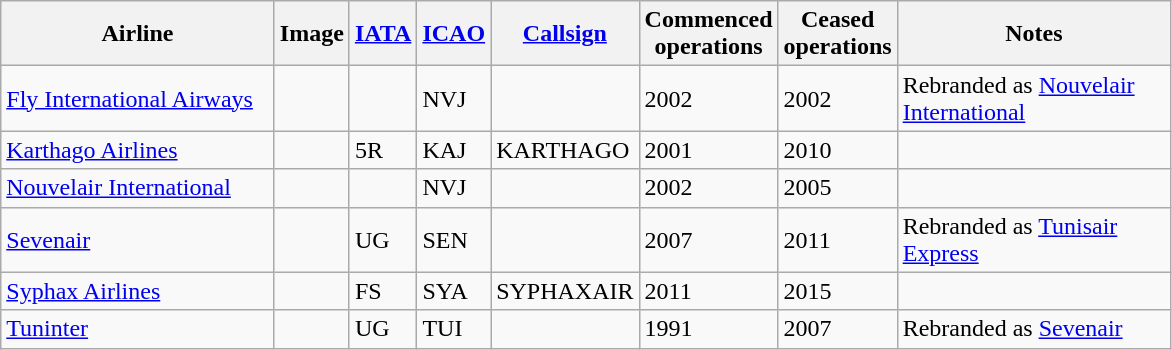<table class="wikitable sortable sticky-header sort-under">
<tr>
<th style="width:175px;">Airline</th>
<th>Image</th>
<th><a href='#'>IATA</a></th>
<th><a href='#'>ICAO</a></th>
<th><a href='#'>Callsign</a></th>
<th>Commenced<br>operations</th>
<th>Ceased<br>operations</th>
<th style="width:175px;">Notes</th>
</tr>
<tr>
<td><a href='#'>Fly International Airways </a></td>
<td></td>
<td></td>
<td>NVJ</td>
<td></td>
<td>2002</td>
<td>2002</td>
<td>Rebranded as <a href='#'>Nouvelair International</a></td>
</tr>
<tr>
<td><a href='#'>Karthago Airlines</a></td>
<td></td>
<td>5R</td>
<td>KAJ</td>
<td>KARTHAGO</td>
<td>2001</td>
<td>2010</td>
<td></td>
</tr>
<tr>
<td><a href='#'>Nouvelair International</a></td>
<td></td>
<td></td>
<td>NVJ</td>
<td></td>
<td>2002</td>
<td>2005</td>
<td></td>
</tr>
<tr>
<td><a href='#'>Sevenair</a></td>
<td></td>
<td>UG</td>
<td>SEN</td>
<td></td>
<td>2007</td>
<td>2011</td>
<td>Rebranded as <a href='#'>Tunisair Express</a></td>
</tr>
<tr>
<td><a href='#'>Syphax Airlines</a></td>
<td></td>
<td>FS</td>
<td>SYA</td>
<td>SYPHAXAIR</td>
<td>2011</td>
<td>2015</td>
<td></td>
</tr>
<tr>
<td><a href='#'>Tuninter</a></td>
<td></td>
<td>UG</td>
<td>TUI</td>
<td></td>
<td>1991</td>
<td>2007</td>
<td>Rebranded as <a href='#'>Sevenair</a></td>
</tr>
</table>
